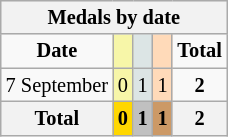<table class="wikitable" style="font-size:85%">
<tr bgcolor="#efefef">
<th colspan=6>Medals by date</th>
</tr>
<tr align=center>
<td><strong>Date</strong></td>
<td bgcolor=#f7f6a8></td>
<td bgcolor=#dce5e5></td>
<td bgcolor=#ffdab9></td>
<td><strong>Total</strong></td>
</tr>
<tr align=center>
<td>7 September</td>
<td style="background:#F7F6A8;">0</td>
<td style="background:#DCE5E5;">1</td>
<td style="background:#FFDAB9;">1</td>
<td><strong>2</strong></td>
</tr>
<tr align=center>
<th><strong>Total</strong></th>
<th style="background:gold;"><strong>0</strong></th>
<th style="background:silver;"><strong>1</strong></th>
<th style="background:#c96;"><strong>1</strong></th>
<th>2</th>
</tr>
</table>
